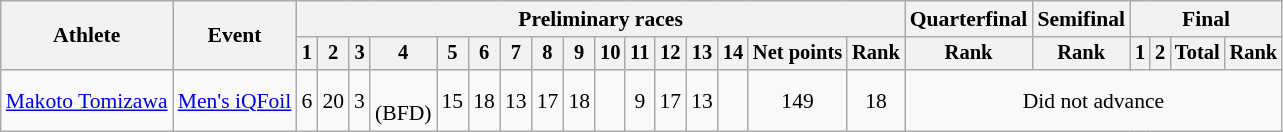<table class="wikitable" style="font-size:90%">
<tr>
<th rowspan="2">Athlete</th>
<th rowspan="2">Event</th>
<th colspan=16>Preliminary races</th>
<th>Quarterfinal</th>
<th>Semifinal</th>
<th colspan=4>Final</th>
</tr>
<tr style="font-size:95%">
<th>1</th>
<th>2</th>
<th>3</th>
<th>4</th>
<th>5</th>
<th>6</th>
<th>7</th>
<th>8</th>
<th>9</th>
<th>10</th>
<th>11</th>
<th>12</th>
<th>13</th>
<th>14</th>
<th>Net points</th>
<th>Rank</th>
<th>Rank</th>
<th>Rank</th>
<th>1</th>
<th>2</th>
<th>Total</th>
<th>Rank</th>
</tr>
<tr align=center>
<td align=left><a href='#'>Makoto Tomizawa</a></td>
<td align=left><a href='#'>Men's iQFoil</a></td>
<td>6</td>
<td>20</td>
<td>3</td>
<td><br>(BFD)</td>
<td>15</td>
<td>18</td>
<td>13</td>
<td>17</td>
<td>18</td>
<td></td>
<td>9</td>
<td>17</td>
<td>13</td>
<td></td>
<td>149</td>
<td>18</td>
<td colspan=17>Did not advance</td>
</tr>
</table>
